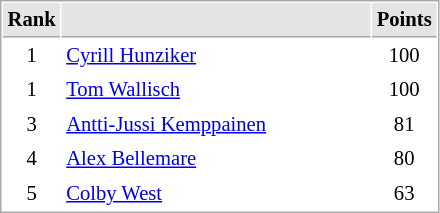<table cellspacing="1" cellpadding="3" style="border:1px solid #AAAAAA;font-size:86%">
<tr bgcolor="#E4E4E4">
<th style="border-bottom:1px solid #AAAAAA" width=10>Rank</th>
<th style="border-bottom:1px solid #AAAAAA" width=200></th>
<th style="border-bottom:1px solid #AAAAAA" width=20>Points</th>
</tr>
<tr>
<td style="text-align:center;">1</td>
<td> <a href='#'>Cyrill Hunziker</a></td>
<td align=center>100</td>
</tr>
<tr>
<td style="text-align:center;">1</td>
<td> <a href='#'>Tom Wallisch</a></td>
<td align=center>100</td>
</tr>
<tr>
<td style="text-align:center;">3</td>
<td> <a href='#'>Antti-Jussi Kemppainen</a></td>
<td align=center>81</td>
</tr>
<tr>
<td style="text-align:center;">4</td>
<td> <a href='#'>Alex Bellemare</a></td>
<td align=center>80</td>
</tr>
<tr>
<td style="text-align:center;">5</td>
<td> <a href='#'>Colby West</a></td>
<td align=center>63</td>
</tr>
</table>
